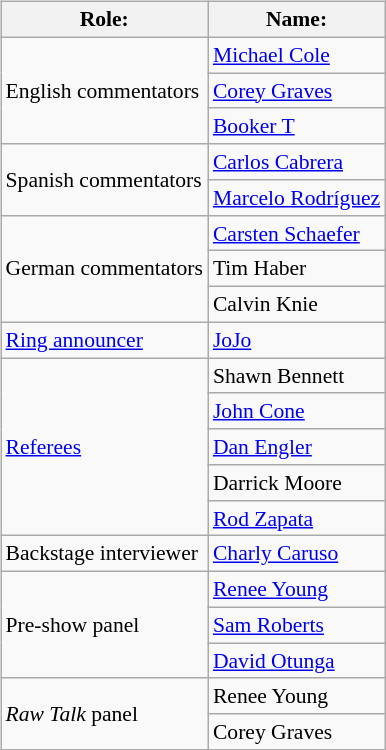<table class=wikitable style="font-size:90%; margin: 0.5em 0 0.5em 1em; float: right; clear: right;">
<tr>
<th>Role:</th>
<th>Name:</th>
</tr>
<tr>
<td rowspan=3>English commentators</td>
<td><a href='#'>Michael Cole</a></td>
</tr>
<tr>
<td><a href='#'>Corey Graves</a></td>
</tr>
<tr>
<td><a href='#'>Booker T</a></td>
</tr>
<tr>
<td rowspan=2>Spanish commentators</td>
<td><a href='#'>Carlos Cabrera</a></td>
</tr>
<tr>
<td><a href='#'>Marcelo Rodríguez</a></td>
</tr>
<tr>
<td rowspan=3>German commentators</td>
<td><a href='#'>Carsten Schaefer</a></td>
</tr>
<tr>
<td>Tim Haber</td>
</tr>
<tr>
<td>Calvin Knie</td>
</tr>
<tr>
<td rowspan=1><a href='#'>Ring announcer</a></td>
<td><a href='#'>JoJo</a></td>
</tr>
<tr>
<td rowspan=5><a href='#'>Referees</a></td>
<td>Shawn Bennett</td>
</tr>
<tr>
<td><a href='#'>John Cone</a></td>
</tr>
<tr>
<td><a href='#'>Dan Engler</a></td>
</tr>
<tr>
<td>Darrick Moore</td>
</tr>
<tr>
<td><a href='#'>Rod Zapata</a></td>
</tr>
<tr>
<td rowspan=1>Backstage interviewer</td>
<td><a href='#'>Charly Caruso</a></td>
</tr>
<tr>
<td rowspan=3>Pre-show panel</td>
<td><a href='#'>Renee Young</a></td>
</tr>
<tr>
<td><a href='#'>Sam Roberts</a></td>
</tr>
<tr>
<td><a href='#'>David Otunga</a></td>
</tr>
<tr>
<td rowspan=2><em>Raw Talk</em> panel</td>
<td>Renee Young</td>
</tr>
<tr>
<td>Corey Graves</td>
</tr>
</table>
